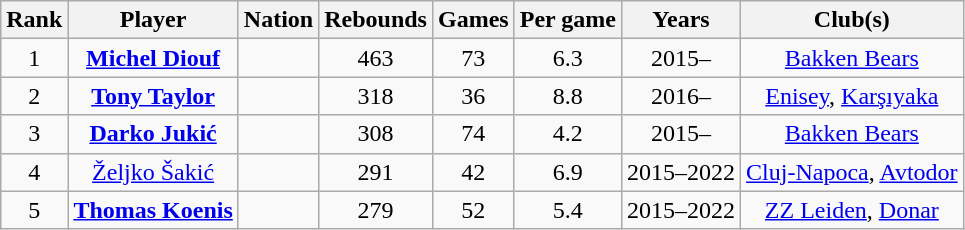<table class="wikitable" style="text-align:center;">
<tr>
<th>Rank</th>
<th>Player</th>
<th>Nation</th>
<th>Rebounds</th>
<th>Games</th>
<th>Per game</th>
<th>Years</th>
<th>Club(s)</th>
</tr>
<tr>
<td>1</td>
<td><strong><a href='#'>Michel Diouf</a></strong></td>
<td></td>
<td>463</td>
<td>73</td>
<td>6.3</td>
<td>2015–</td>
<td><a href='#'>Bakken Bears</a></td>
</tr>
<tr>
<td>2</td>
<td><a href='#'><strong>Tony Taylor</strong></a></td>
<td></td>
<td>318</td>
<td>36</td>
<td>8.8</td>
<td>2016–</td>
<td><a href='#'>Enisey</a>, <a href='#'>Karşıyaka</a></td>
</tr>
<tr>
<td>3</td>
<td><strong><a href='#'>Darko Jukić</a></strong></td>
<td></td>
<td>308</td>
<td>74</td>
<td>4.2</td>
<td>2015–</td>
<td><a href='#'>Bakken Bears</a></td>
</tr>
<tr>
<td>4</td>
<td><a href='#'>Željko Šakić</a></td>
<td></td>
<td>291</td>
<td>42</td>
<td>6.9</td>
<td>2015–2022</td>
<td><a href='#'>Cluj-Napoca</a>, <a href='#'>Avtodor</a></td>
</tr>
<tr>
<td>5</td>
<td><strong><a href='#'>Thomas Koenis</a></strong></td>
<td></td>
<td>279</td>
<td>52</td>
<td>5.4</td>
<td>2015–2022</td>
<td><a href='#'>ZZ Leiden</a>, <a href='#'>Donar</a></td>
</tr>
</table>
